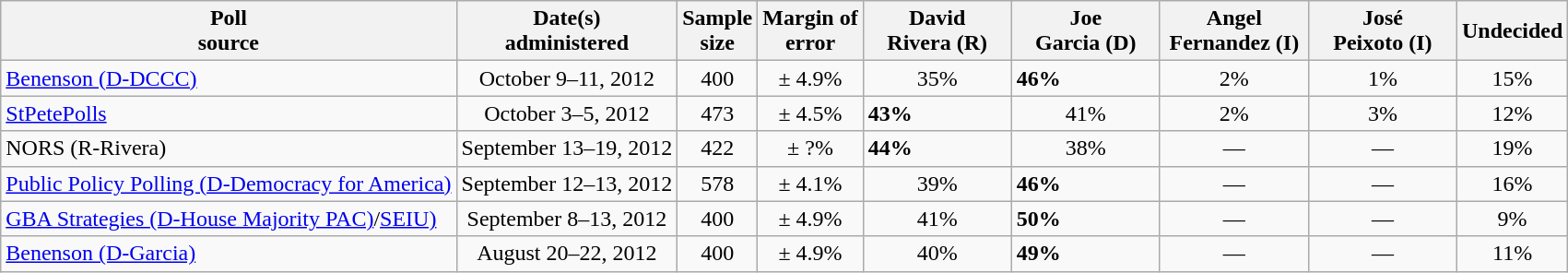<table class="wikitable">
<tr>
<th>Poll<br>source</th>
<th>Date(s)<br>administered</th>
<th>Sample<br>size</th>
<th>Margin of<br>error</th>
<th style="width:100px;">David<br>Rivera (R)</th>
<th style="width:100px;">Joe<br>Garcia (D)</th>
<th style="width:100px;">Angel<br>Fernandez (I)</th>
<th style="width:100px;">José<br>Peixoto (I)</th>
<th>Undecided</th>
</tr>
<tr>
<td><a href='#'>Benenson (D-DCCC)</a></td>
<td align=center>October 9–11, 2012</td>
<td align=center>400</td>
<td align=center>± 4.9%</td>
<td align=center>35%</td>
<td><strong>46%</strong></td>
<td align=center>2%</td>
<td align=center>1%</td>
<td align=center>15%</td>
</tr>
<tr>
<td><a href='#'>StPetePolls</a></td>
<td align=center>October 3–5, 2012</td>
<td align=center>473</td>
<td align=center>± 4.5%</td>
<td><strong>43%</strong></td>
<td align=center>41%</td>
<td align=center>2%</td>
<td align=center>3%</td>
<td align=center>12%</td>
</tr>
<tr>
<td>NORS (R-Rivera)</td>
<td align=center>September 13–19, 2012</td>
<td align=center>422</td>
<td align=center>± ?%</td>
<td><strong>44%</strong></td>
<td align=center>38%</td>
<td align=center>—</td>
<td align=center>—</td>
<td align=center>19%</td>
</tr>
<tr>
<td><a href='#'>Public Policy Polling (D-Democracy for America)</a></td>
<td align=center>September 12–13, 2012</td>
<td align=center>578</td>
<td align=center>± 4.1%</td>
<td align=center>39%</td>
<td><strong>46%</strong></td>
<td align=center>—</td>
<td align=center>—</td>
<td align=center>16%</td>
</tr>
<tr>
<td><a href='#'>GBA Strategies (D-House Majority PAC)</a>/<a href='#'>SEIU)</a></td>
<td align=center>September 8–13, 2012</td>
<td align=center>400</td>
<td align=center>± 4.9%</td>
<td align=center>41%</td>
<td><strong>50%</strong></td>
<td align=center>—</td>
<td align=center>—</td>
<td align=center>9%</td>
</tr>
<tr>
<td><a href='#'>Benenson (D-Garcia)</a></td>
<td align=center>August 20–22, 2012</td>
<td align=center>400</td>
<td align=center>± 4.9%</td>
<td align=center>40%</td>
<td><strong>49%</strong></td>
<td align=center>—</td>
<td align=center>—</td>
<td align=center>11%</td>
</tr>
</table>
